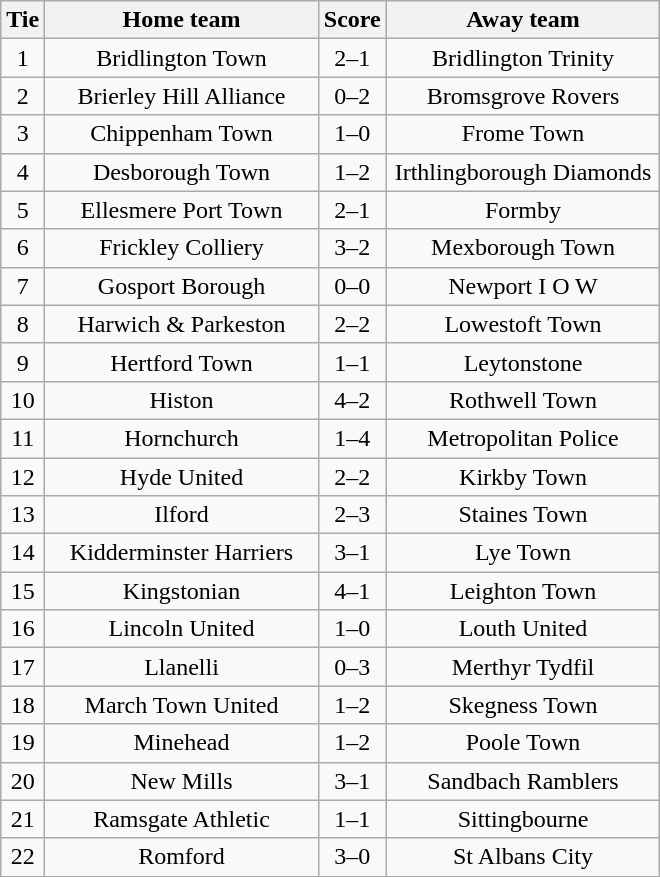<table class="wikitable" style="text-align:center;">
<tr>
<th width=20>Tie</th>
<th width=175>Home team</th>
<th width=20>Score</th>
<th width=175>Away team</th>
</tr>
<tr>
<td>1</td>
<td>Bridlington Town</td>
<td>2–1</td>
<td>Bridlington Trinity</td>
</tr>
<tr>
<td>2</td>
<td>Brierley Hill Alliance</td>
<td>0–2</td>
<td>Bromsgrove Rovers</td>
</tr>
<tr>
<td>3</td>
<td>Chippenham Town</td>
<td>1–0</td>
<td>Frome Town</td>
</tr>
<tr>
<td>4</td>
<td>Desborough Town</td>
<td>1–2</td>
<td>Irthlingborough Diamonds</td>
</tr>
<tr>
<td>5</td>
<td>Ellesmere Port Town</td>
<td>2–1</td>
<td>Formby</td>
</tr>
<tr>
<td>6</td>
<td>Frickley Colliery</td>
<td>3–2</td>
<td>Mexborough Town</td>
</tr>
<tr>
<td>7</td>
<td>Gosport Borough</td>
<td>0–0</td>
<td>Newport I O W</td>
</tr>
<tr>
<td>8</td>
<td>Harwich & Parkeston</td>
<td>2–2</td>
<td>Lowestoft Town</td>
</tr>
<tr>
<td>9</td>
<td>Hertford Town</td>
<td>1–1</td>
<td>Leytonstone</td>
</tr>
<tr>
<td>10</td>
<td>Histon</td>
<td>4–2</td>
<td>Rothwell Town</td>
</tr>
<tr>
<td>11</td>
<td>Hornchurch</td>
<td>1–4</td>
<td>Metropolitan Police</td>
</tr>
<tr>
<td>12</td>
<td>Hyde United</td>
<td>2–2</td>
<td>Kirkby Town</td>
</tr>
<tr>
<td>13</td>
<td>Ilford</td>
<td>2–3</td>
<td>Staines Town</td>
</tr>
<tr>
<td>14</td>
<td>Kidderminster Harriers</td>
<td>3–1</td>
<td>Lye Town</td>
</tr>
<tr>
<td>15</td>
<td>Kingstonian</td>
<td>4–1</td>
<td>Leighton Town</td>
</tr>
<tr>
<td>16</td>
<td>Lincoln United</td>
<td>1–0</td>
<td>Louth United</td>
</tr>
<tr>
<td>17</td>
<td>Llanelli</td>
<td>0–3</td>
<td>Merthyr Tydfil</td>
</tr>
<tr>
<td>18</td>
<td>March Town United</td>
<td>1–2</td>
<td>Skegness Town</td>
</tr>
<tr>
<td>19</td>
<td>Minehead</td>
<td>1–2</td>
<td>Poole Town</td>
</tr>
<tr>
<td>20</td>
<td>New Mills</td>
<td>3–1</td>
<td>Sandbach Ramblers</td>
</tr>
<tr>
<td>21</td>
<td>Ramsgate Athletic</td>
<td>1–1</td>
<td>Sittingbourne</td>
</tr>
<tr>
<td>22</td>
<td>Romford</td>
<td>3–0</td>
<td>St Albans City</td>
</tr>
</table>
